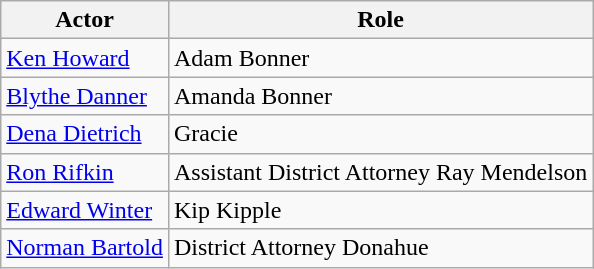<table class="wikitable">
<tr>
<th>Actor</th>
<th>Role</th>
</tr>
<tr>
<td><a href='#'>Ken Howard</a></td>
<td>Adam Bonner</td>
</tr>
<tr>
<td><a href='#'>Blythe Danner</a></td>
<td>Amanda Bonner</td>
</tr>
<tr>
<td><a href='#'>Dena Dietrich</a></td>
<td>Gracie</td>
</tr>
<tr>
<td><a href='#'>Ron Rifkin</a></td>
<td>Assistant District Attorney Ray Mendelson</td>
</tr>
<tr>
<td><a href='#'>Edward Winter</a></td>
<td>Kip Kipple</td>
</tr>
<tr>
<td><a href='#'>Norman Bartold</a></td>
<td>District Attorney Donahue</td>
</tr>
</table>
